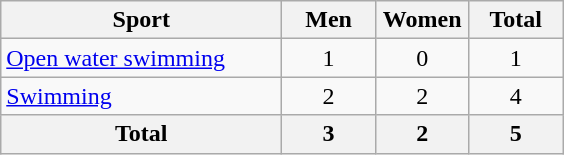<table class="wikitable sortable" style="text-align:center;">
<tr>
<th width=180>Sport</th>
<th width=55>Men</th>
<th width=55>Women</th>
<th width=55>Total</th>
</tr>
<tr>
<td align=left><a href='#'>Open water swimming</a></td>
<td>1</td>
<td>0</td>
<td>1</td>
</tr>
<tr>
<td align=left><a href='#'>Swimming</a></td>
<td>2</td>
<td>2</td>
<td>4</td>
</tr>
<tr>
<th>Total</th>
<th>3</th>
<th>2</th>
<th>5</th>
</tr>
</table>
